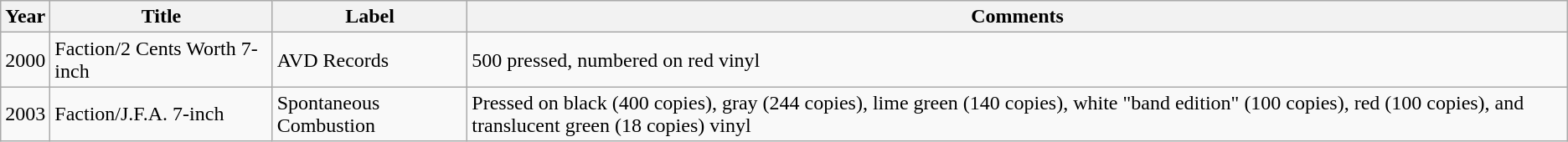<table class="wikitable">
<tr>
<th>Year</th>
<th>Title</th>
<th>Label</th>
<th>Comments</th>
</tr>
<tr>
<td>2000</td>
<td>Faction/2 Cents Worth 7-inch</td>
<td>AVD Records</td>
<td>500 pressed, numbered on red vinyl</td>
</tr>
<tr>
<td>2003</td>
<td>Faction/J.F.A. 7-inch</td>
<td>Spontaneous Combustion</td>
<td>Pressed on black (400 copies), gray (244 copies), lime green (140 copies), white "band edition" (100 copies), red (100 copies), and translucent green (18 copies) vinyl</td>
</tr>
</table>
